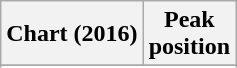<table class="wikitable sortable plainrowheaders">
<tr>
<th scope="col">Chart (2016)</th>
<th scope="col">Peak<br>position</th>
</tr>
<tr>
</tr>
<tr>
</tr>
<tr>
</tr>
<tr>
</tr>
<tr>
</tr>
<tr>
</tr>
</table>
